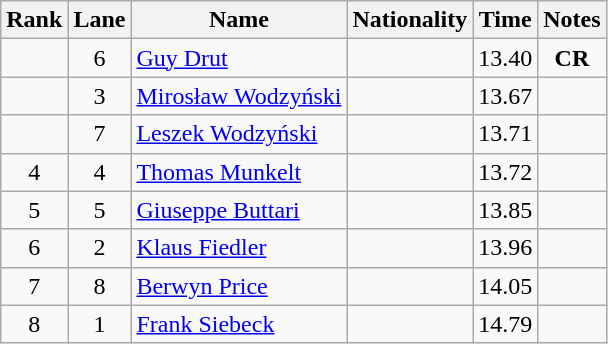<table class="wikitable sortable" style="text-align:center">
<tr>
<th>Rank</th>
<th>Lane</th>
<th>Name</th>
<th>Nationality</th>
<th>Time</th>
<th>Notes</th>
</tr>
<tr>
<td></td>
<td>6</td>
<td align=left><a href='#'>Guy Drut</a></td>
<td align=left></td>
<td>13.40</td>
<td><strong>CR</strong></td>
</tr>
<tr>
<td></td>
<td>3</td>
<td align=left><a href='#'>Mirosław Wodzyński</a></td>
<td align=left></td>
<td>13.67</td>
<td></td>
</tr>
<tr>
<td></td>
<td>7</td>
<td align=left><a href='#'>Leszek Wodzyński</a></td>
<td align=left></td>
<td>13.71</td>
<td></td>
</tr>
<tr>
<td>4</td>
<td>4</td>
<td align=left><a href='#'>Thomas Munkelt</a></td>
<td align=left></td>
<td>13.72</td>
<td></td>
</tr>
<tr>
<td>5</td>
<td>5</td>
<td align=left><a href='#'>Giuseppe Buttari</a></td>
<td align=left></td>
<td>13.85</td>
<td></td>
</tr>
<tr>
<td>6</td>
<td>2</td>
<td align=left><a href='#'>Klaus Fiedler</a></td>
<td align=left></td>
<td>13.96</td>
<td></td>
</tr>
<tr>
<td>7</td>
<td>8</td>
<td align=left><a href='#'>Berwyn Price</a></td>
<td align=left></td>
<td>14.05</td>
<td></td>
</tr>
<tr>
<td>8</td>
<td>1</td>
<td align=left><a href='#'>Frank Siebeck</a></td>
<td align=left></td>
<td>14.79</td>
<td></td>
</tr>
</table>
